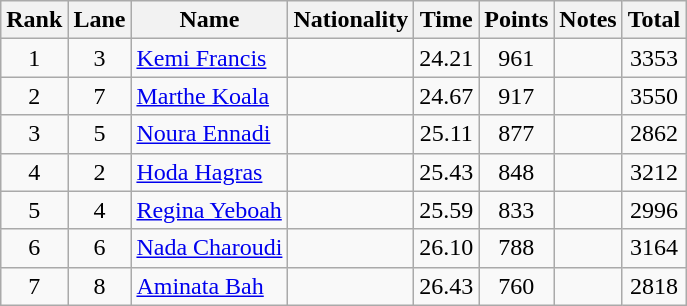<table class="wikitable sortable" style="text-align:center">
<tr>
<th>Rank</th>
<th>Lane</th>
<th>Name</th>
<th>Nationality</th>
<th>Time</th>
<th>Points</th>
<th>Notes</th>
<th>Total</th>
</tr>
<tr>
<td>1</td>
<td>3</td>
<td align="left"><a href='#'>Kemi Francis</a></td>
<td align=left></td>
<td>24.21</td>
<td>961</td>
<td></td>
<td>3353</td>
</tr>
<tr>
<td>2</td>
<td>7</td>
<td align="left"><a href='#'>Marthe Koala</a></td>
<td align=left></td>
<td>24.67</td>
<td>917</td>
<td></td>
<td>3550</td>
</tr>
<tr>
<td>3</td>
<td>5</td>
<td align="left"><a href='#'>Noura Ennadi</a></td>
<td align=left></td>
<td>25.11</td>
<td>877</td>
<td></td>
<td>2862</td>
</tr>
<tr>
<td>4</td>
<td>2</td>
<td align="left"><a href='#'>Hoda Hagras</a></td>
<td align=left></td>
<td>25.43</td>
<td>848</td>
<td></td>
<td>3212</td>
</tr>
<tr>
<td>5</td>
<td>4</td>
<td align="left"><a href='#'>Regina Yeboah</a></td>
<td align=left></td>
<td>25.59</td>
<td>833</td>
<td></td>
<td>2996</td>
</tr>
<tr>
<td>6</td>
<td>6</td>
<td align="left"><a href='#'>Nada Charoudi</a></td>
<td align=left></td>
<td>26.10</td>
<td>788</td>
<td></td>
<td>3164</td>
</tr>
<tr>
<td>7</td>
<td>8</td>
<td align="left"><a href='#'>Aminata Bah</a></td>
<td align=left></td>
<td>26.43</td>
<td>760</td>
<td></td>
<td>2818</td>
</tr>
</table>
